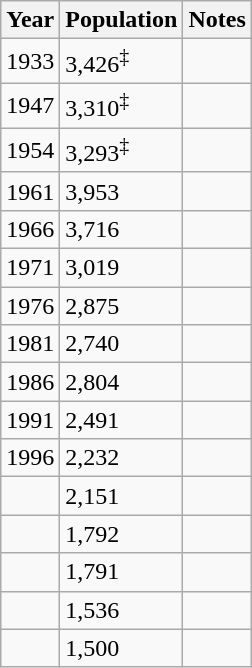<table class="wikitable">
<tr>
<th>Year</th>
<th>Population</th>
<th>Notes</th>
</tr>
<tr>
<td>1933</td>
<td>3,426<sup>‡</sup></td>
<td></td>
</tr>
<tr>
<td>1947</td>
<td>3,310<sup>‡</sup></td>
<td></td>
</tr>
<tr>
<td>1954</td>
<td>3,293<sup>‡</sup></td>
<td></td>
</tr>
<tr>
<td>1961</td>
<td>3,953</td>
<td></td>
</tr>
<tr>
<td>1966</td>
<td>3,716</td>
<td></td>
</tr>
<tr>
<td>1971</td>
<td>3,019</td>
<td></td>
</tr>
<tr>
<td>1976</td>
<td>2,875</td>
<td></td>
</tr>
<tr>
<td>1981</td>
<td>2,740</td>
<td></td>
</tr>
<tr>
<td>1986</td>
<td>2,804</td>
<td></td>
</tr>
<tr>
<td>1991</td>
<td>2,491</td>
<td></td>
</tr>
<tr>
<td>1996</td>
<td>2,232</td>
<td></td>
</tr>
<tr>
<td></td>
<td>2,151</td>
<td></td>
</tr>
<tr>
<td></td>
<td>1,792</td>
<td></td>
</tr>
<tr>
<td></td>
<td>1,791</td>
<td></td>
</tr>
<tr>
<td></td>
<td>1,536</td>
<td></td>
</tr>
<tr>
<td></td>
<td>1,500</td>
<td></td>
</tr>
</table>
